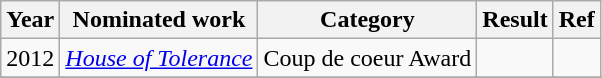<table class="wikitable sortable">
<tr>
<th>Year</th>
<th>Nominated work</th>
<th>Category</th>
<th>Result</th>
<th>Ref</th>
</tr>
<tr>
<td>2012</td>
<td><em><a href='#'>House of Tolerance</a></em></td>
<td>Coup de coeur Award</td>
<td></td>
<td></td>
</tr>
<tr>
</tr>
</table>
